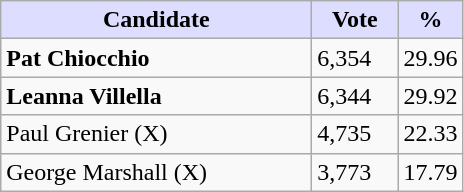<table class="wikitable">
<tr>
<th style="background:#ddf; width:200px;">Candidate</th>
<th style="background:#ddf; width:50px;">Vote</th>
<th style="background:#ddf; width:30px;">%</th>
</tr>
<tr>
<td><strong>Pat Chiocchio</strong></td>
<td>6,354</td>
<td>29.96</td>
</tr>
<tr>
<td><strong>Leanna Villella</strong></td>
<td>6,344</td>
<td>29.92</td>
</tr>
<tr>
<td>Paul Grenier (X)</td>
<td>4,735</td>
<td>22.33</td>
</tr>
<tr>
<td>George Marshall (X)</td>
<td>3,773</td>
<td>17.79</td>
</tr>
</table>
